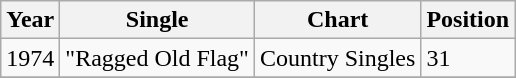<table class="wikitable">
<tr>
<th align="left">Year</th>
<th align="left">Single</th>
<th align="left">Chart</th>
<th align="left">Position</th>
</tr>
<tr>
<td align="left">1974</td>
<td align="left">"Ragged Old Flag"</td>
<td align="left">Country Singles</td>
<td align="left">31</td>
</tr>
<tr>
</tr>
</table>
